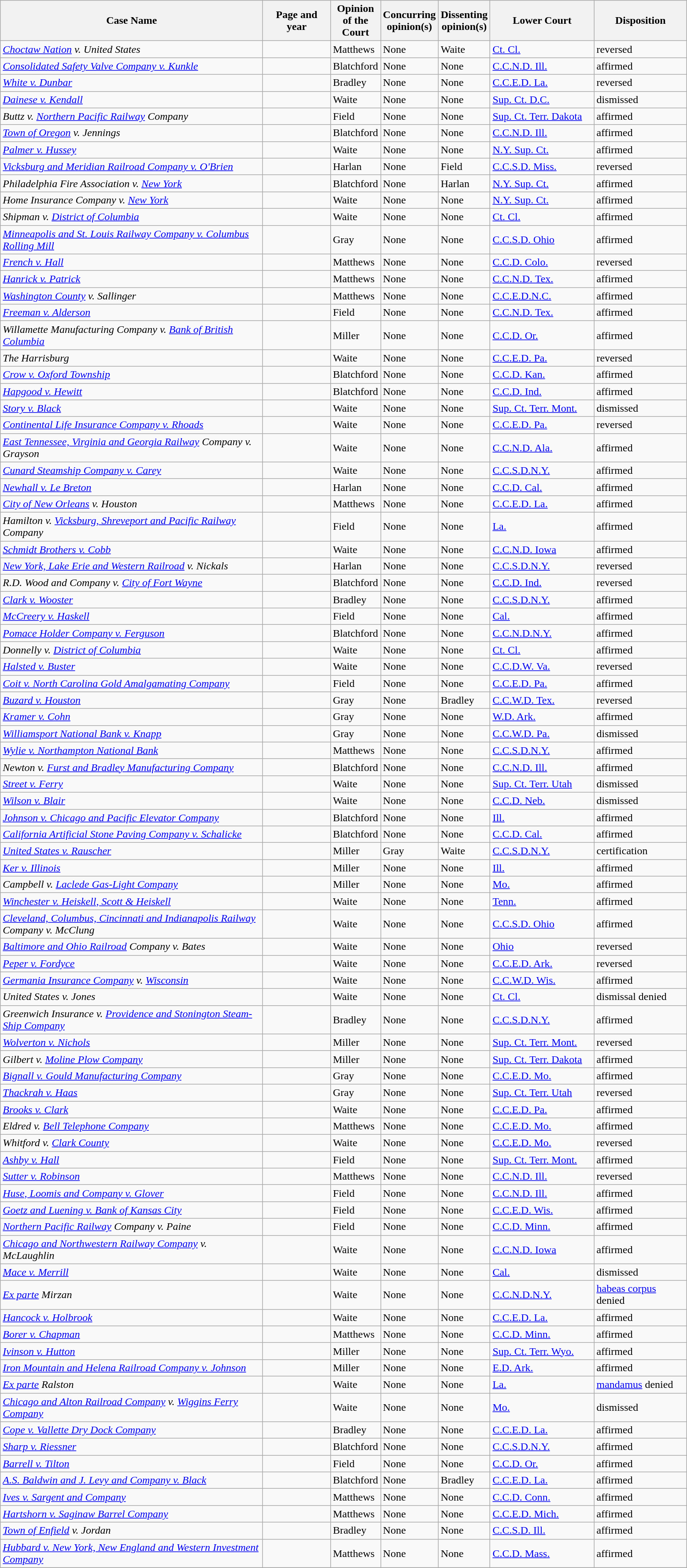<table class="wikitable sortable">
<tr>
<th scope="col" style="width: 390px;">Case Name</th>
<th scope="col" style="width: 95px;">Page and year</th>
<th scope="col" style="width: 10px;">Opinion of the Court</th>
<th scope="col" style="width: 10px;">Concurring opinion(s)</th>
<th scope="col" style="width: 10px;">Dissenting opinion(s)</th>
<th scope="col" style="width: 150px;">Lower Court</th>
<th scope="col" style="width: 133px;">Disposition</th>
</tr>
<tr>
<td><em><a href='#'>Choctaw Nation</a> v. United States</em></td>
<td align="right"></td>
<td>Matthews</td>
<td>None</td>
<td>Waite</td>
<td><a href='#'>Ct. Cl.</a></td>
<td>reversed</td>
</tr>
<tr>
<td><em><a href='#'>Consolidated Safety Valve Company v. Kunkle</a></em></td>
<td align="right"></td>
<td>Blatchford</td>
<td>None</td>
<td>None</td>
<td><a href='#'>C.C.N.D. Ill.</a></td>
<td>affirmed</td>
</tr>
<tr>
<td><em><a href='#'>White v. Dunbar</a></em></td>
<td align="right"></td>
<td>Bradley</td>
<td>None</td>
<td>None</td>
<td><a href='#'>C.C.E.D. La.</a></td>
<td>reversed</td>
</tr>
<tr>
<td><em><a href='#'>Dainese v. Kendall</a></em></td>
<td align="right"></td>
<td>Waite</td>
<td>None</td>
<td>None</td>
<td><a href='#'>Sup. Ct. D.C.</a></td>
<td>dismissed</td>
</tr>
<tr>
<td><em>Buttz v. <a href='#'>Northern Pacific Railway</a> Company</em></td>
<td align="right"></td>
<td>Field</td>
<td>None</td>
<td>None</td>
<td><a href='#'>Sup. Ct. Terr. Dakota</a></td>
<td>affirmed</td>
</tr>
<tr>
<td><em><a href='#'>Town of Oregon</a> v. Jennings</em></td>
<td align="right"></td>
<td>Blatchford</td>
<td>None</td>
<td>None</td>
<td><a href='#'>C.C.N.D. Ill.</a></td>
<td>affirmed</td>
</tr>
<tr>
<td><em><a href='#'>Palmer v. Hussey</a></em></td>
<td align="right"></td>
<td>Waite</td>
<td>None</td>
<td>None</td>
<td><a href='#'>N.Y. Sup. Ct.</a></td>
<td>affirmed</td>
</tr>
<tr>
<td><em><a href='#'>Vicksburg and Meridian Railroad Company v. O'Brien</a></em></td>
<td align="right"></td>
<td>Harlan</td>
<td>None</td>
<td>Field</td>
<td><a href='#'>C.C.S.D. Miss.</a></td>
<td>reversed</td>
</tr>
<tr>
<td><em>Philadelphia Fire Association v. <a href='#'>New York</a></em></td>
<td align="right"></td>
<td>Blatchford</td>
<td>None</td>
<td>Harlan</td>
<td><a href='#'>N.Y. Sup. Ct.</a></td>
<td>affirmed</td>
</tr>
<tr>
<td><em>Home Insurance Company v. <a href='#'>New York</a></em></td>
<td align="right"></td>
<td>Waite</td>
<td>None</td>
<td>None</td>
<td><a href='#'>N.Y. Sup. Ct.</a></td>
<td>affirmed</td>
</tr>
<tr>
<td><em>Shipman v. <a href='#'>District of Columbia</a></em></td>
<td align="right"></td>
<td>Waite</td>
<td>None</td>
<td>None</td>
<td><a href='#'>Ct. Cl.</a></td>
<td>affirmed</td>
</tr>
<tr>
<td><em><a href='#'>Minneapolis and St. Louis Railway Company v. Columbus Rolling Mill</a></em></td>
<td align="right"></td>
<td>Gray</td>
<td>None</td>
<td>None</td>
<td><a href='#'>C.C.S.D. Ohio</a></td>
<td>affirmed</td>
</tr>
<tr>
<td><em><a href='#'>French v. Hall</a></em></td>
<td align="right"></td>
<td>Matthews</td>
<td>None</td>
<td>None</td>
<td><a href='#'>C.C.D. Colo.</a></td>
<td>reversed</td>
</tr>
<tr>
<td><em><a href='#'>Hanrick v. Patrick</a></em></td>
<td align="right"></td>
<td>Matthews</td>
<td>None</td>
<td>None</td>
<td><a href='#'>C.C.N.D. Tex.</a></td>
<td>affirmed</td>
</tr>
<tr>
<td><em><a href='#'>Washington County</a> v. Sallinger</em></td>
<td align="right"></td>
<td>Matthews</td>
<td>None</td>
<td>None</td>
<td><a href='#'>C.C.E.D.N.C.</a></td>
<td>affirmed</td>
</tr>
<tr>
<td><em><a href='#'>Freeman v. Alderson</a></em></td>
<td align="right"></td>
<td>Field</td>
<td>None</td>
<td>None</td>
<td><a href='#'>C.C.N.D. Tex.</a></td>
<td>affirmed</td>
</tr>
<tr>
<td><em>Willamette Manufacturing Company v. <a href='#'>Bank of British Columbia</a></em></td>
<td align="right"></td>
<td>Miller</td>
<td>None</td>
<td>None</td>
<td><a href='#'>C.C.D. Or.</a></td>
<td>affirmed</td>
</tr>
<tr>
<td><em>The Harrisburg</em></td>
<td align="right"></td>
<td>Waite</td>
<td>None</td>
<td>None</td>
<td><a href='#'>C.C.E.D. Pa.</a></td>
<td>reversed</td>
</tr>
<tr>
<td><em><a href='#'>Crow v. Oxford Township</a></em></td>
<td align="right"></td>
<td>Blatchford</td>
<td>None</td>
<td>None</td>
<td><a href='#'>C.C.D. Kan.</a></td>
<td>affirmed</td>
</tr>
<tr>
<td><em><a href='#'>Hapgood v. Hewitt</a></em></td>
<td align="right"></td>
<td>Blatchford</td>
<td>None</td>
<td>None</td>
<td><a href='#'>C.C.D. Ind.</a></td>
<td>affirmed</td>
</tr>
<tr>
<td><em><a href='#'>Story v. Black</a></em></td>
<td align="right"></td>
<td>Waite</td>
<td>None</td>
<td>None</td>
<td><a href='#'>Sup. Ct. Terr. Mont.</a></td>
<td>dismissed</td>
</tr>
<tr>
<td><em><a href='#'>Continental Life Insurance Company v. Rhoads</a></em></td>
<td align="right"></td>
<td>Waite</td>
<td>None</td>
<td>None</td>
<td><a href='#'>C.C.E.D. Pa.</a></td>
<td>reversed</td>
</tr>
<tr>
<td><em><a href='#'>East Tennessee, Virginia and Georgia Railway</a> Company v. Grayson</em></td>
<td align="right"></td>
<td>Waite</td>
<td>None</td>
<td>None</td>
<td><a href='#'>C.C.N.D. Ala.</a></td>
<td>affirmed</td>
</tr>
<tr>
<td><em><a href='#'>Cunard Steamship Company v. Carey</a></em></td>
<td align="right"></td>
<td>Waite</td>
<td>None</td>
<td>None</td>
<td><a href='#'>C.C.S.D.N.Y.</a></td>
<td>affirmed</td>
</tr>
<tr>
<td><em><a href='#'>Newhall v. Le Breton</a></em></td>
<td align="right"></td>
<td>Harlan</td>
<td>None</td>
<td>None</td>
<td><a href='#'>C.C.D. Cal.</a></td>
<td>affirmed</td>
</tr>
<tr>
<td><em><a href='#'>City of New Orleans</a> v. Houston</em></td>
<td align="right"></td>
<td>Matthews</td>
<td>None</td>
<td>None</td>
<td><a href='#'>C.C.E.D. La.</a></td>
<td>affirmed</td>
</tr>
<tr>
<td><em>Hamilton v. <a href='#'>Vicksburg, Shreveport and Pacific Railway</a> Company</em></td>
<td align="right"></td>
<td>Field</td>
<td>None</td>
<td>None</td>
<td><a href='#'>La.</a></td>
<td>affirmed</td>
</tr>
<tr>
<td><em><a href='#'>Schmidt Brothers v. Cobb</a></em></td>
<td align="right"></td>
<td>Waite</td>
<td>None</td>
<td>None</td>
<td><a href='#'>C.C.N.D. Iowa</a></td>
<td>affirmed</td>
</tr>
<tr>
<td><em><a href='#'>New York, Lake Erie and Western Railroad</a> v. Nickals</em></td>
<td align="right"></td>
<td>Harlan</td>
<td>None</td>
<td>None</td>
<td><a href='#'>C.C.S.D.N.Y.</a></td>
<td>reversed</td>
</tr>
<tr>
<td><em>R.D. Wood and Company v. <a href='#'>City of Fort Wayne</a></em></td>
<td align="right"></td>
<td>Blatchford</td>
<td>None</td>
<td>None</td>
<td><a href='#'>C.C.D. Ind.</a></td>
<td>reversed</td>
</tr>
<tr>
<td><em><a href='#'>Clark v. Wooster</a></em></td>
<td align="right"></td>
<td>Bradley</td>
<td>None</td>
<td>None</td>
<td><a href='#'>C.C.S.D.N.Y.</a></td>
<td>affirmed</td>
</tr>
<tr>
<td><em><a href='#'>McCreery v. Haskell</a></em></td>
<td align="right"></td>
<td>Field</td>
<td>None</td>
<td>None</td>
<td><a href='#'>Cal.</a></td>
<td>affirmed</td>
</tr>
<tr>
<td><em><a href='#'>Pomace Holder Company v. Ferguson</a></em></td>
<td align="right"></td>
<td>Blatchford</td>
<td>None</td>
<td>None</td>
<td><a href='#'>C.C.N.D.N.Y.</a></td>
<td>affirmed</td>
</tr>
<tr>
<td><em>Donnelly v. <a href='#'>District of Columbia</a></em></td>
<td align="right"></td>
<td>Waite</td>
<td>None</td>
<td>None</td>
<td><a href='#'>Ct. Cl.</a></td>
<td>affirmed</td>
</tr>
<tr>
<td><em><a href='#'>Halsted v. Buster</a></em></td>
<td align="right"></td>
<td>Waite</td>
<td>None</td>
<td>None</td>
<td><a href='#'>C.C.D.W. Va.</a></td>
<td>reversed</td>
</tr>
<tr>
<td><em><a href='#'>Coit v. North Carolina Gold Amalgamating Company</a></em></td>
<td align="right"></td>
<td>Field</td>
<td>None</td>
<td>None</td>
<td><a href='#'>C.C.E.D. Pa.</a></td>
<td>affirmed</td>
</tr>
<tr>
<td><em><a href='#'>Buzard v. Houston</a></em></td>
<td align="right"></td>
<td>Gray</td>
<td>None</td>
<td>Bradley</td>
<td><a href='#'>C.C.W.D. Tex.</a></td>
<td>reversed</td>
</tr>
<tr>
<td><em><a href='#'>Kramer v. Cohn</a></em></td>
<td align="right"></td>
<td>Gray</td>
<td>None</td>
<td>None</td>
<td><a href='#'>W.D. Ark.</a></td>
<td>affirmed</td>
</tr>
<tr>
<td><em><a href='#'>Williamsport National Bank v. Knapp</a></em></td>
<td align="right"></td>
<td>Gray</td>
<td>None</td>
<td>None</td>
<td><a href='#'>C.C.W.D. Pa.</a></td>
<td>dismissed</td>
</tr>
<tr>
<td><em><a href='#'>Wylie v. Northampton National Bank</a></em></td>
<td align="right"></td>
<td>Matthews</td>
<td>None</td>
<td>None</td>
<td><a href='#'>C.C.S.D.N.Y.</a></td>
<td>affirmed</td>
</tr>
<tr>
<td><em>Newton v. <a href='#'>Furst and Bradley Manufacturing Company</a></em></td>
<td align="right"></td>
<td>Blatchford</td>
<td>None</td>
<td>None</td>
<td><a href='#'>C.C.N.D. Ill.</a></td>
<td>affirmed</td>
</tr>
<tr>
<td><em><a href='#'>Street v. Ferry</a></em></td>
<td align="right"></td>
<td>Waite</td>
<td>None</td>
<td>None</td>
<td><a href='#'>Sup. Ct. Terr. Utah</a></td>
<td>dismissed</td>
</tr>
<tr>
<td><em><a href='#'>Wilson v. Blair</a></em></td>
<td align="right"></td>
<td>Waite</td>
<td>None</td>
<td>None</td>
<td><a href='#'>C.C.D. Neb.</a></td>
<td>dismissed</td>
</tr>
<tr>
<td><em><a href='#'>Johnson v. Chicago and Pacific Elevator Company</a></em></td>
<td align="right"></td>
<td>Blatchford</td>
<td>None</td>
<td>None</td>
<td><a href='#'>Ill.</a></td>
<td>affirmed</td>
</tr>
<tr>
<td><em><a href='#'>California Artificial Stone Paving Company v. Schalicke</a></em></td>
<td align="right"></td>
<td>Blatchford</td>
<td>None</td>
<td>None</td>
<td><a href='#'>C.C.D. Cal.</a></td>
<td>affirmed</td>
</tr>
<tr>
<td><em><a href='#'>United States v. Rauscher</a></em></td>
<td align="right"></td>
<td>Miller</td>
<td>Gray</td>
<td>Waite</td>
<td><a href='#'>C.C.S.D.N.Y.</a></td>
<td>certification</td>
</tr>
<tr>
<td><em><a href='#'>Ker v. Illinois</a></em></td>
<td align="right"></td>
<td>Miller</td>
<td>None</td>
<td>None</td>
<td><a href='#'>Ill.</a></td>
<td>affirmed</td>
</tr>
<tr>
<td><em>Campbell v. <a href='#'>Laclede Gas-Light Company</a></em></td>
<td align="right"></td>
<td>Miller</td>
<td>None</td>
<td>None</td>
<td><a href='#'>Mo.</a></td>
<td>affirmed</td>
</tr>
<tr>
<td><em><a href='#'>Winchester v. Heiskell, Scott & Heiskell</a></em></td>
<td align="right"></td>
<td>Waite</td>
<td>None</td>
<td>None</td>
<td><a href='#'>Tenn.</a></td>
<td>affirmed</td>
</tr>
<tr>
<td><em><a href='#'>Cleveland, Columbus, Cincinnati and Indianapolis Railway</a> Company v. McClung</em></td>
<td align="right"></td>
<td>Waite</td>
<td>None</td>
<td>None</td>
<td><a href='#'>C.C.S.D. Ohio</a></td>
<td>affirmed</td>
</tr>
<tr>
<td><em><a href='#'>Baltimore and Ohio Railroad</a> Company v. Bates</em></td>
<td align="right"></td>
<td>Waite</td>
<td>None</td>
<td>None</td>
<td><a href='#'>Ohio</a></td>
<td>reversed</td>
</tr>
<tr>
<td><em><a href='#'>Peper v. Fordyce</a></em></td>
<td align="right"></td>
<td>Waite</td>
<td>None</td>
<td>None</td>
<td><a href='#'>C.C.E.D. Ark.</a></td>
<td>reversed</td>
</tr>
<tr>
<td><em><a href='#'>Germania Insurance Company</a> v. <a href='#'>Wisconsin</a></em></td>
<td align="right"></td>
<td>Waite</td>
<td>None</td>
<td>None</td>
<td><a href='#'>C.C.W.D. Wis.</a></td>
<td>affirmed</td>
</tr>
<tr>
<td><em>United States v. Jones</em></td>
<td align="right"></td>
<td>Waite</td>
<td>None</td>
<td>None</td>
<td><a href='#'>Ct. Cl.</a></td>
<td>dismissal denied</td>
</tr>
<tr>
<td><em>Greenwich Insurance v. <a href='#'>Providence and Stonington Steam-Ship Company</a></em></td>
<td align="right"></td>
<td>Bradley</td>
<td>None</td>
<td>None</td>
<td><a href='#'>C.C.S.D.N.Y.</a></td>
<td>affirmed</td>
</tr>
<tr>
<td><em><a href='#'>Wolverton v. Nichols</a></em></td>
<td align="right"></td>
<td>Miller</td>
<td>None</td>
<td>None</td>
<td><a href='#'>Sup. Ct. Terr. Mont.</a></td>
<td>reversed</td>
</tr>
<tr>
<td><em>Gilbert v. <a href='#'>Moline Plow Company</a></em></td>
<td align="right"></td>
<td>Miller</td>
<td>None</td>
<td>None</td>
<td><a href='#'>Sup. Ct. Terr. Dakota</a></td>
<td>affirmed</td>
</tr>
<tr>
<td><em><a href='#'>Bignall v. Gould Manufacturing Company</a></em></td>
<td align="right"></td>
<td>Gray</td>
<td>None</td>
<td>None</td>
<td><a href='#'>C.C.E.D. Mo.</a></td>
<td>affirmed</td>
</tr>
<tr>
<td><em><a href='#'>Thackrah v. Haas</a></em></td>
<td align="right"></td>
<td>Gray</td>
<td>None</td>
<td>None</td>
<td><a href='#'>Sup. Ct. Terr. Utah</a></td>
<td>reversed</td>
</tr>
<tr>
<td><em><a href='#'>Brooks v. Clark</a></em></td>
<td align="right"></td>
<td>Waite</td>
<td>None</td>
<td>None</td>
<td><a href='#'>C.C.E.D. Pa.</a></td>
<td>affirmed</td>
</tr>
<tr>
<td><em>Eldred v. <a href='#'>Bell Telephone Company</a></em></td>
<td align="right"></td>
<td>Matthews</td>
<td>None</td>
<td>None</td>
<td><a href='#'>C.C.E.D. Mo.</a></td>
<td>affirmed</td>
</tr>
<tr>
<td><em>Whitford v. <a href='#'>Clark County</a></em></td>
<td align="right"></td>
<td>Waite</td>
<td>None</td>
<td>None</td>
<td><a href='#'>C.C.E.D. Mo.</a></td>
<td>reversed</td>
</tr>
<tr>
<td><em><a href='#'>Ashby v. Hall</a></em></td>
<td align="right"></td>
<td>Field</td>
<td>None</td>
<td>None</td>
<td><a href='#'>Sup. Ct. Terr. Mont.</a></td>
<td>affirmed</td>
</tr>
<tr>
<td><em><a href='#'>Sutter v. Robinson</a></em></td>
<td align="right"></td>
<td>Matthews</td>
<td>None</td>
<td>None</td>
<td><a href='#'>C.C.N.D. Ill.</a></td>
<td>reversed</td>
</tr>
<tr>
<td><em><a href='#'>Huse, Loomis and Company v. Glover</a></em></td>
<td align="right"></td>
<td>Field</td>
<td>None</td>
<td>None</td>
<td><a href='#'>C.C.N.D. Ill.</a></td>
<td>affirmed</td>
</tr>
<tr>
<td><em><a href='#'>Goetz and Luening v. Bank of Kansas City</a></em></td>
<td align="right"></td>
<td>Field</td>
<td>None</td>
<td>None</td>
<td><a href='#'>C.C.E.D. Wis.</a></td>
<td>affirmed</td>
</tr>
<tr>
<td><em><a href='#'>Northern Pacific Railway</a> Company v. Paine</em></td>
<td align="right"></td>
<td>Field</td>
<td>None</td>
<td>None</td>
<td><a href='#'>C.C.D. Minn.</a></td>
<td>affirmed</td>
</tr>
<tr>
<td><em><a href='#'>Chicago and Northwestern Railway Company</a> v. McLaughlin</em></td>
<td align="right"></td>
<td>Waite</td>
<td>None</td>
<td>None</td>
<td><a href='#'>C.C.N.D. Iowa</a></td>
<td>affirmed</td>
</tr>
<tr>
<td><em><a href='#'>Mace v. Merrill</a></em></td>
<td align="right"></td>
<td>Waite</td>
<td>None</td>
<td>None</td>
<td><a href='#'>Cal.</a></td>
<td>dismissed</td>
</tr>
<tr>
<td><em><a href='#'>Ex parte</a> Mirzan</em></td>
<td align="right"></td>
<td>Waite</td>
<td>None</td>
<td>None</td>
<td><a href='#'>C.C.N.D.N.Y.</a></td>
<td><a href='#'>habeas corpus</a> denied</td>
</tr>
<tr>
<td><em><a href='#'>Hancock v. Holbrook</a></em></td>
<td align="right"></td>
<td>Waite</td>
<td>None</td>
<td>None</td>
<td><a href='#'>C.C.E.D. La.</a></td>
<td>affirmed</td>
</tr>
<tr>
<td><em><a href='#'>Borer v. Chapman</a></em></td>
<td align="right"></td>
<td>Matthews</td>
<td>None</td>
<td>None</td>
<td><a href='#'>C.C.D. Minn.</a></td>
<td>affirmed</td>
</tr>
<tr>
<td><em><a href='#'>Ivinson v. Hutton</a></em></td>
<td align="right"></td>
<td>Miller</td>
<td>None</td>
<td>None</td>
<td><a href='#'>Sup. Ct. Terr. Wyo.</a></td>
<td>affirmed</td>
</tr>
<tr>
<td><em><a href='#'>Iron Mountain and Helena Railroad Company v. Johnson</a></em></td>
<td align="right"></td>
<td>Miller</td>
<td>None</td>
<td>None</td>
<td><a href='#'>E.D. Ark.</a></td>
<td>affirmed</td>
</tr>
<tr>
<td><em><a href='#'>Ex parte</a> Ralston</em></td>
<td align="right"></td>
<td>Waite</td>
<td>None</td>
<td>None</td>
<td><a href='#'>La.</a></td>
<td><a href='#'>mandamus</a> denied</td>
</tr>
<tr>
<td><em><a href='#'>Chicago and Alton Railroad Company</a> v. <a href='#'>Wiggins Ferry Company</a></em></td>
<td align="right"></td>
<td>Waite</td>
<td>None</td>
<td>None</td>
<td><a href='#'>Mo.</a></td>
<td>dismissed</td>
</tr>
<tr>
<td><em><a href='#'>Cope v. Vallette Dry Dock Company</a></em></td>
<td align="right"></td>
<td>Bradley</td>
<td>None</td>
<td>None</td>
<td><a href='#'>C.C.E.D. La.</a></td>
<td>affirmed</td>
</tr>
<tr>
<td><em><a href='#'>Sharp v. Riessner</a></em></td>
<td align="right"></td>
<td>Blatchford</td>
<td>None</td>
<td>None</td>
<td><a href='#'>C.C.S.D.N.Y.</a></td>
<td>affirmed</td>
</tr>
<tr>
<td><em><a href='#'>Barrell v. Tilton</a></em></td>
<td align="right"></td>
<td>Field</td>
<td>None</td>
<td>None</td>
<td><a href='#'>C.C.D. Or.</a></td>
<td>affirmed</td>
</tr>
<tr>
<td><em><a href='#'>A.S. Baldwin and J. Levy and Company v. Black</a></em></td>
<td align="right"></td>
<td>Blatchford</td>
<td>None</td>
<td>Bradley</td>
<td><a href='#'>C.C.E.D. La.</a></td>
<td>affirmed</td>
</tr>
<tr>
<td><em><a href='#'>Ives v. Sargent and Company</a></em></td>
<td align="right"></td>
<td>Matthews</td>
<td>None</td>
<td>None</td>
<td><a href='#'>C.C.D. Conn.</a></td>
<td>affirmed</td>
</tr>
<tr>
<td><em><a href='#'>Hartshorn v. Saginaw Barrel Company</a></em></td>
<td align="right"></td>
<td>Matthews</td>
<td>None</td>
<td>None</td>
<td><a href='#'>C.C.E.D. Mich.</a></td>
<td>affirmed</td>
</tr>
<tr>
<td><em><a href='#'>Town of Enfield</a> v. Jordan</em></td>
<td align="right"></td>
<td>Bradley</td>
<td>None</td>
<td>None</td>
<td><a href='#'>C.C.S.D. Ill.</a></td>
<td>affirmed</td>
</tr>
<tr>
<td><em><a href='#'>Hubbard v. New York, New England and Western Investment Company</a></em></td>
<td align="right"></td>
<td>Matthews</td>
<td>None</td>
<td>None</td>
<td><a href='#'>C.C.D. Mass.</a></td>
<td>affirmed</td>
</tr>
<tr>
</tr>
</table>
